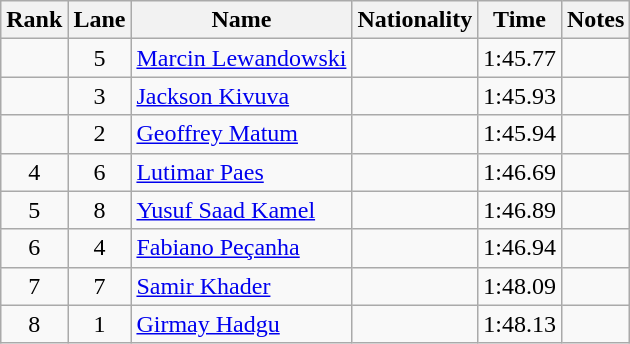<table class="wikitable sortable" style="text-align:center">
<tr>
<th>Rank</th>
<th>Lane</th>
<th>Name</th>
<th>Nationality</th>
<th>Time</th>
<th>Notes</th>
</tr>
<tr>
<td></td>
<td>5</td>
<td align=left><a href='#'>Marcin Lewandowski</a></td>
<td align=left></td>
<td>1:45.77</td>
<td></td>
</tr>
<tr>
<td></td>
<td>3</td>
<td align=left><a href='#'>Jackson Kivuva</a></td>
<td align=left></td>
<td>1:45.93</td>
<td></td>
</tr>
<tr>
<td></td>
<td>2</td>
<td align=left><a href='#'>Geoffrey Matum</a></td>
<td align=left></td>
<td>1:45.94</td>
<td></td>
</tr>
<tr>
<td>4</td>
<td>6</td>
<td align=left><a href='#'>Lutimar Paes</a></td>
<td align=left></td>
<td>1:46.69</td>
<td></td>
</tr>
<tr>
<td>5</td>
<td>8</td>
<td align=left><a href='#'>Yusuf Saad Kamel</a></td>
<td align=left></td>
<td>1:46.89</td>
<td></td>
</tr>
<tr>
<td>6</td>
<td>4</td>
<td align=left><a href='#'>Fabiano Peçanha</a></td>
<td align=left></td>
<td>1:46.94</td>
<td></td>
</tr>
<tr>
<td>7</td>
<td>7</td>
<td align=left><a href='#'>Samir Khader</a></td>
<td align=left></td>
<td>1:48.09</td>
<td></td>
</tr>
<tr>
<td>8</td>
<td>1</td>
<td align=left><a href='#'>Girmay Hadgu</a></td>
<td align=left></td>
<td>1:48.13</td>
<td></td>
</tr>
</table>
